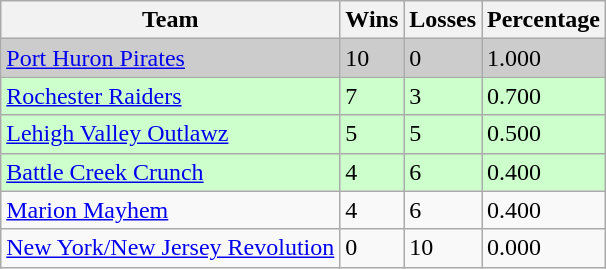<table class="wikitable">
<tr>
<th>Team</th>
<th>Wins</th>
<th>Losses</th>
<th>Percentage</th>
</tr>
<tr bgcolor=#cccccc>
<td><a href='#'>Port Huron Pirates</a></td>
<td>10</td>
<td>0</td>
<td>1.000</td>
</tr>
<tr bgcolor=#ccffcc>
<td><a href='#'>Rochester Raiders</a></td>
<td>7</td>
<td>3</td>
<td>0.700</td>
</tr>
<tr bgcolor=#ccffcc>
<td><a href='#'>Lehigh Valley Outlawz</a></td>
<td>5</td>
<td>5</td>
<td>0.500</td>
</tr>
<tr bgcolor=#ccffcc>
<td><a href='#'>Battle Creek Crunch</a></td>
<td>4</td>
<td>6</td>
<td>0.400</td>
</tr>
<tr>
<td><a href='#'>Marion Mayhem</a></td>
<td>4</td>
<td>6</td>
<td>0.400</td>
</tr>
<tr>
<td><a href='#'>New York/New Jersey Revolution</a></td>
<td>0</td>
<td>10</td>
<td>0.000</td>
</tr>
</table>
